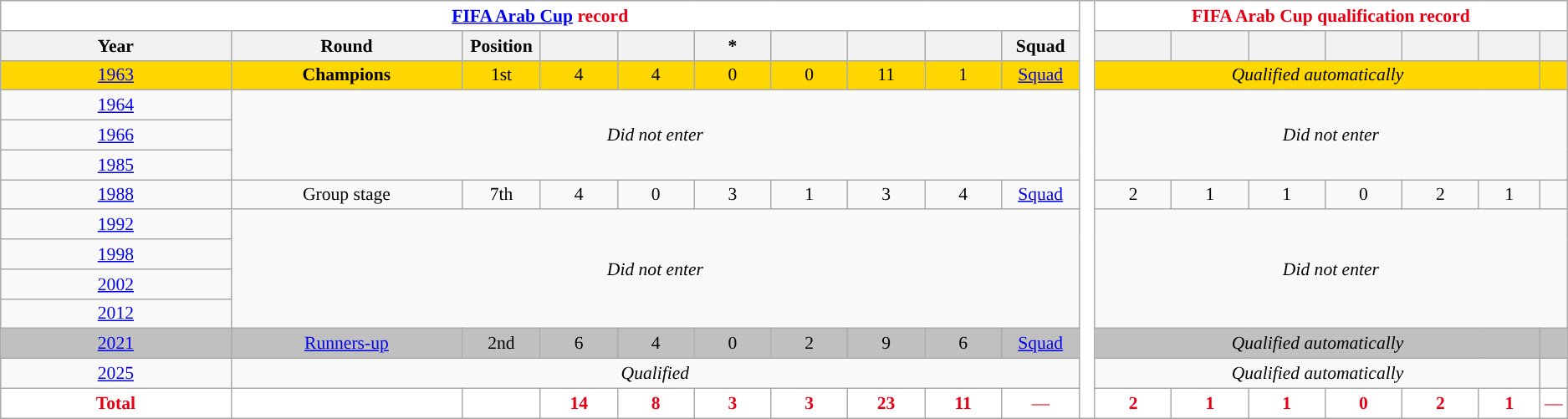<table class="wikitable" style="font-size:90%; text-align:center;">
<tr>
<th colspan="10" style="background:#FFFFFF; color:#E70013; "><a href='#'><span>FIFA Arab Cup</span></a> record</th>
<th rowspan="14" style="width:1%;background:white"></th>
<th colspan="7" style="background:#FFFFFF; color:#E70013; ">FIFA Arab Cup qualification record</th>
</tr>
<tr>
<th width="15%">Year</th>
<th width="15%">Round</th>
<th width="5%">Position</th>
<th width="5%"></th>
<th width="5%"></th>
<th width="5%">*</th>
<th width="5%"></th>
<th width="5%"></th>
<th width="5%"></th>
<th width="5%">Squad</th>
<th width="5%"></th>
<th width="5%"></th>
<th width="5%"></th>
<th width="5%"></th>
<th width="5%"></th>
<th width="5%"></th>
<th width="1%"></th>
</tr>
<tr style="background:gold;">
<td> <a href='#'>1963</a></td>
<td><strong>Champions</strong></td>
<td>1st</td>
<td>4</td>
<td>4</td>
<td>0</td>
<td>0</td>
<td>11</td>
<td>1</td>
<td><a href='#'>Squad</a></td>
<td colspan="6"><em>Qualified automatically</em></td>
<td></td>
</tr>
<tr>
<td> <a href='#'>1964</a></td>
<td colspan="9" rowspan="3"><em>Did not enter</em></td>
<td colspan="7" rowspan="3"><em>Did not enter</em></td>
</tr>
<tr>
<td> <a href='#'>1966</a></td>
</tr>
<tr>
<td> <a href='#'>1985</a></td>
</tr>
<tr>
<td> <a href='#'>1988</a></td>
<td>Group stage</td>
<td>7th</td>
<td>4</td>
<td>0</td>
<td>3</td>
<td>1</td>
<td>3</td>
<td>4</td>
<td><a href='#'>Squad</a></td>
<td>2</td>
<td>1</td>
<td>1</td>
<td>0</td>
<td>2</td>
<td>1</td>
<td></td>
</tr>
<tr>
<td> <a href='#'>1992</a></td>
<td colspan="9" rowspan="4"><em>Did not enter</em></td>
<td colspan="7" rowspan="4"><em>Did not enter</em></td>
</tr>
<tr>
<td> <a href='#'>1998</a></td>
</tr>
<tr>
<td> <a href='#'>2002</a></td>
</tr>
<tr>
<td> <a href='#'>2012</a></td>
</tr>
<tr style="background:silver;">
<td> <a href='#'>2021</a></td>
<td><a href='#'>Runners-up</a></td>
<td>2nd</td>
<td>6</td>
<td>4</td>
<td>0</td>
<td>2</td>
<td>9</td>
<td>6</td>
<td><a href='#'>Squad</a></td>
<td colspan="6"><em>Qualified automatically</em></td>
<td></td>
</tr>
<tr>
<td> <a href='#'>2025</a></td>
<td colspan="9"><em>Qualified</em></td>
<td colspan="6"><em>Qualified automatically</em></td>
<td></td>
</tr>
<tr>
<th style="background:#FFFFFF; color:#E70013; ">Total</th>
<th style="background:#FFFFFF; color:#E70013; "></th>
<th style="background:#FFFFFF; color:#E70013; "></th>
<th style="background:#FFFFFF; color:#E70013; ">14</th>
<th style="background:#FFFFFF; color:#E70013; ">8</th>
<th style="background:#FFFFFF; color:#E70013; ">3</th>
<th style="background:#FFFFFF; color:#E70013; ">3</th>
<th style="background:#FFFFFF; color:#E70013; ">23</th>
<th style="background:#FFFFFF; color:#E70013; ">11</th>
<td style="background:#FFFFFF; color:#E70013; ">—</td>
<th style="background:#FFFFFF; color:#E70013; ">2</th>
<th style="background:#FFFFFF; color:#E70013; ">1</th>
<th style="background:#FFFFFF; color:#E70013; ">1</th>
<th style="background:#FFFFFF; color:#E70013; ">0</th>
<th style="background:#FFFFFF; color:#E70013; ">2</th>
<th style="background:#FFFFFF; color:#E70013; ">1</th>
<td style="background:#FFFFFF; color:#E70013; ">—</td>
</tr>
</table>
